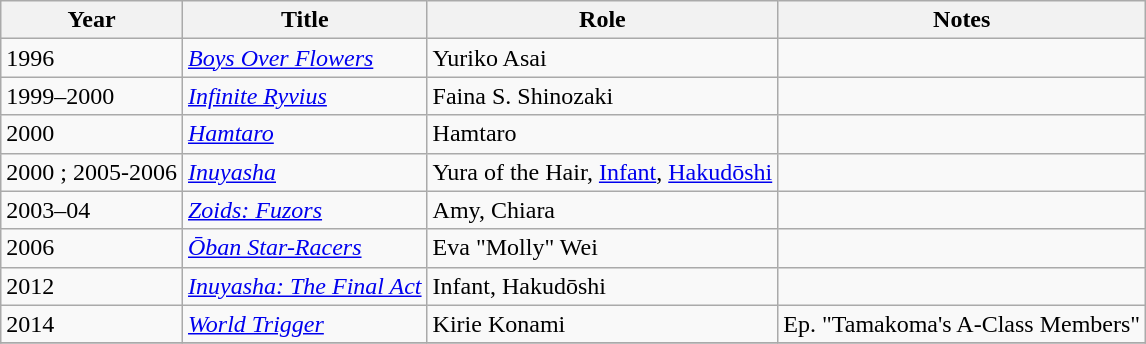<table class="wikitable sortable">
<tr>
<th>Year</th>
<th>Title</th>
<th>Role</th>
<th class="unsortable">Notes</th>
</tr>
<tr>
<td>1996</td>
<td><em><a href='#'>Boys Over Flowers</a></em></td>
<td>Yuriko Asai</td>
<td></td>
</tr>
<tr>
<td>1999–2000</td>
<td><em><a href='#'>Infinite Ryvius</a></em></td>
<td>Faina S. Shinozaki</td>
<td></td>
</tr>
<tr>
<td>2000</td>
<td><em><a href='#'>Hamtaro</a></em></td>
<td>Hamtaro</td>
<td></td>
</tr>
<tr>
<td>2000 ; 2005-2006</td>
<td><em><a href='#'>Inuyasha</a></em></td>
<td>Yura of the Hair, <a href='#'>Infant</a>, <a href='#'>Hakudōshi</a></td>
<td></td>
</tr>
<tr>
<td>2003–04</td>
<td><em><a href='#'>Zoids: Fuzors</a></em></td>
<td>Amy, Chiara</td>
<td></td>
</tr>
<tr>
<td>2006</td>
<td><em><a href='#'>Ōban Star-Racers</a></em></td>
<td>Eva "Molly" Wei</td>
<td></td>
</tr>
<tr>
<td>2012</td>
<td><em><a href='#'>Inuyasha: The Final Act</a></em></td>
<td>Infant, Hakudōshi</td>
<td></td>
</tr>
<tr>
<td>2014</td>
<td><em><a href='#'>World Trigger</a></em></td>
<td>Kirie Konami</td>
<td>Ep. "Tamakoma's A-Class Members"</td>
</tr>
<tr>
</tr>
</table>
